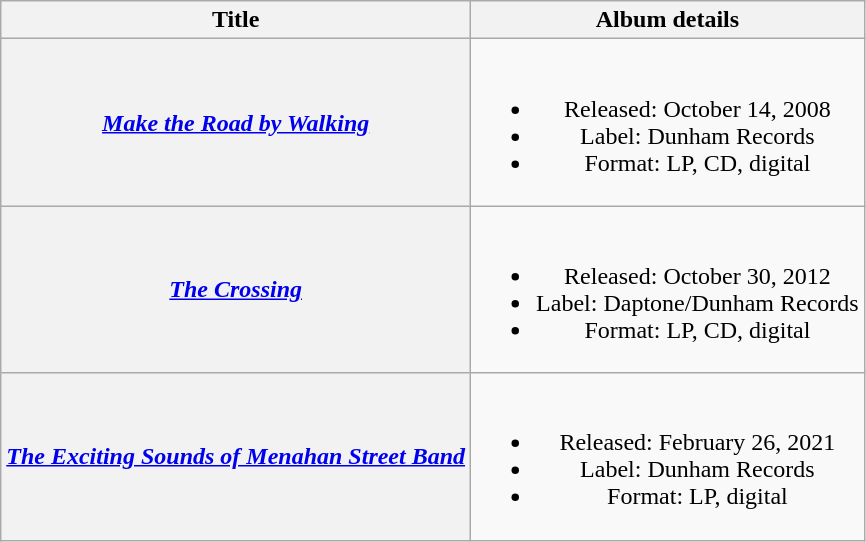<table class="wikitable plainrowheaders" style="text-align:center;">
<tr>
<th scope="col">Title</th>
<th scope="col">Album details</th>
</tr>
<tr>
<th scope="row"><em><a href='#'>Make the Road by Walking</a></em></th>
<td><br><ul><li>Released: October 14, 2008</li><li>Label: Dunham Records</li><li>Format: LP, CD, digital</li></ul></td>
</tr>
<tr>
<th scope="row"><em><a href='#'>The Crossing</a></em></th>
<td><br><ul><li>Released: October 30, 2012</li><li>Label: Daptone/Dunham Records</li><li>Format: LP, CD, digital</li></ul></td>
</tr>
<tr>
<th scope="row"><em><a href='#'>The Exciting Sounds of Menahan Street Band</a></em></th>
<td><br><ul><li>Released: February 26, 2021</li><li>Label: Dunham Records</li><li>Format: LP, digital</li></ul></td>
</tr>
</table>
